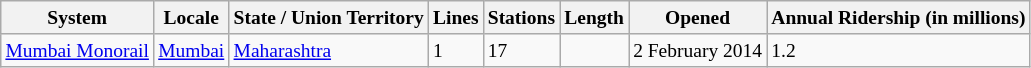<table Class="wikitable" style="font-size:small">
<tr>
<th>System</th>
<th>Locale</th>
<th>State / Union Territory</th>
<th>Lines</th>
<th>Stations</th>
<th>Length</th>
<th>Opened</th>
<th>Annual Ridership (in millions)</th>
</tr>
<tr>
<td><a href='#'>Mumbai Monorail</a> </td>
<td><a href='#'>Mumbai</a></td>
<td><a href='#'>Maharashtra</a></td>
<td>1</td>
<td>17</td>
<td></td>
<td>2 February 2014</td>
<td>1.2</td>
</tr>
</table>
